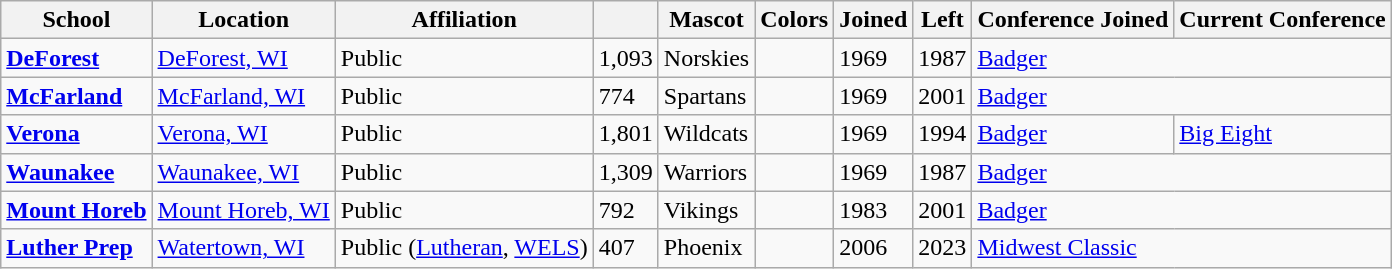<table class="wikitable sortable">
<tr>
<th>School</th>
<th>Location</th>
<th>Affiliation</th>
<th></th>
<th>Mascot</th>
<th>Colors</th>
<th>Joined</th>
<th>Left</th>
<th>Conference Joined</th>
<th>Current Conference</th>
</tr>
<tr>
<td><a href='#'><strong>DeForest</strong></a></td>
<td><a href='#'>DeForest, WI</a></td>
<td>Public</td>
<td>1,093</td>
<td>Norskies</td>
<td> </td>
<td>1969</td>
<td>1987</td>
<td colspan="2"><a href='#'>Badger</a></td>
</tr>
<tr>
<td><a href='#'><strong>McFarland</strong></a></td>
<td><a href='#'>McFarland, WI</a></td>
<td>Public</td>
<td>774</td>
<td>Spartans</td>
<td> </td>
<td>1969</td>
<td>2001</td>
<td colspan="2"><a href='#'>Badger</a></td>
</tr>
<tr>
<td><a href='#'><strong>Verona</strong></a></td>
<td><a href='#'>Verona, WI</a></td>
<td>Public</td>
<td>1,801</td>
<td>Wildcats</td>
<td> </td>
<td>1969</td>
<td>1994</td>
<td><a href='#'>Badger</a></td>
<td><a href='#'>Big Eight</a></td>
</tr>
<tr>
<td><a href='#'><strong>Waunakee</strong></a></td>
<td><a href='#'>Waunakee, WI</a></td>
<td>Public</td>
<td>1,309</td>
<td>Warriors</td>
<td> </td>
<td>1969</td>
<td>1987</td>
<td colspan="2"><a href='#'>Badger</a></td>
</tr>
<tr>
<td><a href='#'><strong>Mount Horeb</strong></a></td>
<td><a href='#'>Mount Horeb, WI</a></td>
<td>Public</td>
<td>792</td>
<td>Vikings</td>
<td> </td>
<td>1983</td>
<td>2001</td>
<td colspan="2"><a href='#'>Badger</a></td>
</tr>
<tr>
<td><a href='#'><strong>Luther Prep</strong></a></td>
<td><a href='#'>Watertown, WI</a></td>
<td>Public (<a href='#'>Lutheran</a>, <a href='#'>WELS</a>)</td>
<td>407</td>
<td>Phoenix</td>
<td> </td>
<td>2006</td>
<td>2023</td>
<td colspan="2"><a href='#'>Midwest Classic</a></td>
</tr>
</table>
